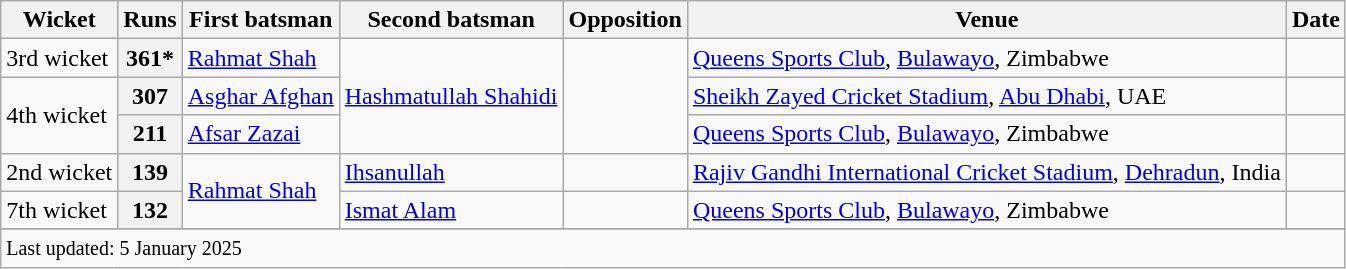<table class="wikitable plainrowheaders sortable">
<tr>
<th scope=col>Wicket</th>
<th scope=col>Runs</th>
<th scope=col>First batsman</th>
<th scope=col>Second batsman</th>
<th scope=col>Opposition</th>
<th scope=col>Venue</th>
<th scope=col>Date</th>
</tr>
<tr>
<td>3rd wicket</td>
<th>361*</th>
<td><a href='#'>Rahmat Shah</a></td>
<td rowspan=3><a href='#'>Hashmatullah Shahidi</a></td>
<td rowspan=3></td>
<td><a href='#'>Queens Sports Club</a>, <a href='#'>Bulawayo</a>, Zimbabwe</td>
<td></td>
</tr>
<tr>
<td rowspan=2>4th wicket</td>
<th>307</th>
<td><a href='#'>Asghar Afghan</a></td>
<td><a href='#'>Sheikh Zayed Cricket Stadium</a>, <a href='#'>Abu Dhabi</a>, UAE</td>
<td></td>
</tr>
<tr>
<th>211</th>
<td><a href='#'>Afsar Zazai</a></td>
<td><a href='#'>Queens Sports Club</a>, <a href='#'>Bulawayo</a>, Zimbabwe</td>
<td></td>
</tr>
<tr>
<td>2nd wicket</td>
<th>139</th>
<td rowspan=2><a href='#'>Rahmat Shah</a></td>
<td><a href='#'>Ihsanullah</a></td>
<td></td>
<td><a href='#'>Rajiv Gandhi International Cricket Stadium</a>, <a href='#'>Dehradun</a>, India</td>
<td></td>
</tr>
<tr>
<td>7th wicket</td>
<th>132</th>
<td><a href='#'>Ismat Alam</a></td>
<td></td>
<td><a href='#'>Queens Sports Club</a>, <a href='#'>Bulawayo</a>, Zimbabwe</td>
<td></td>
</tr>
<tr>
</tr>
<tr class=sortbottom>
<td colspan=7><small>Last updated: 5 January 2025</small></td>
</tr>
</table>
